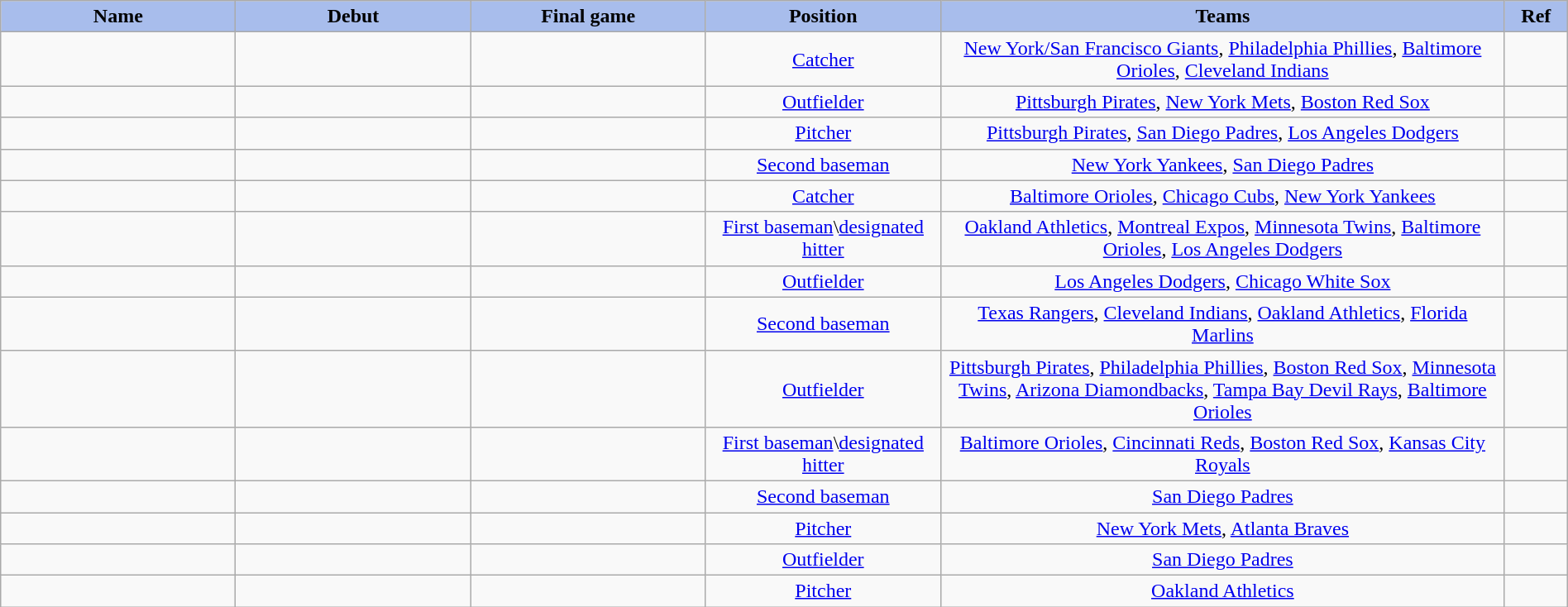<table class="wikitable sortable" style="width: 100%">
<tr>
<th style="background:#A8BDEC;" width=15%>Name</th>
<th width=15% style="background:#A8BDEC;">Debut</th>
<th width=15% style="background:#A8BDEC;">Final game</th>
<th width=15% style="background:#A8BDEC;">Position</th>
<th width=36% style="background:#A8BDEC;">Teams</th>
<th width=4% style="background:#A8BDEC;">Ref</th>
</tr>
<tr align=center>
<td></td>
<td></td>
<td></td>
<td><a href='#'>Catcher</a></td>
<td><a href='#'>New York/San Francisco Giants</a>, <a href='#'>Philadelphia Phillies</a>, <a href='#'>Baltimore Orioles</a>, <a href='#'>Cleveland Indians</a></td>
<td></td>
</tr>
<tr align=center>
<td></td>
<td></td>
<td></td>
<td><a href='#'>Outfielder</a></td>
<td><a href='#'>Pittsburgh Pirates</a>, <a href='#'>New York Mets</a>, <a href='#'>Boston Red Sox</a></td>
<td></td>
</tr>
<tr align=center>
<td></td>
<td></td>
<td></td>
<td><a href='#'>Pitcher</a></td>
<td><a href='#'>Pittsburgh Pirates</a>, <a href='#'>San Diego Padres</a>, <a href='#'>Los Angeles Dodgers</a></td>
<td></td>
</tr>
<tr align=center>
<td></td>
<td></td>
<td></td>
<td><a href='#'>Second baseman</a></td>
<td><a href='#'>New York Yankees</a>, <a href='#'>San Diego Padres</a></td>
<td></td>
</tr>
<tr align=center>
<td></td>
<td></td>
<td></td>
<td><a href='#'>Catcher</a></td>
<td><a href='#'>Baltimore Orioles</a>, <a href='#'>Chicago Cubs</a>, <a href='#'>New York Yankees</a></td>
<td></td>
</tr>
<tr align=center>
<td></td>
<td></td>
<td></td>
<td><a href='#'>First baseman</a>\<a href='#'>designated hitter</a></td>
<td><a href='#'>Oakland Athletics</a>, <a href='#'>Montreal Expos</a>, <a href='#'>Minnesota Twins</a>, <a href='#'>Baltimore Orioles</a>, <a href='#'>Los Angeles Dodgers</a></td>
<td></td>
</tr>
<tr align=center>
<td></td>
<td></td>
<td></td>
<td><a href='#'>Outfielder</a></td>
<td><a href='#'>Los Angeles Dodgers</a>, <a href='#'>Chicago White Sox</a></td>
<td></td>
</tr>
<tr align=center>
<td></td>
<td></td>
<td></td>
<td><a href='#'>Second baseman</a></td>
<td><a href='#'>Texas Rangers</a>, <a href='#'>Cleveland Indians</a>, <a href='#'>Oakland Athletics</a>, <a href='#'>Florida Marlins</a></td>
<td></td>
</tr>
<tr align=center>
<td></td>
<td></td>
<td></td>
<td><a href='#'>Outfielder</a></td>
<td><a href='#'>Pittsburgh Pirates</a>, <a href='#'>Philadelphia Phillies</a>, <a href='#'>Boston Red Sox</a>, <a href='#'>Minnesota Twins</a>, <a href='#'>Arizona Diamondbacks</a>, <a href='#'>Tampa Bay Devil Rays</a>, <a href='#'>Baltimore Orioles</a></td>
<td></td>
</tr>
<tr align=center>
<td></td>
<td></td>
<td></td>
<td><a href='#'>First baseman</a>\<a href='#'>designated hitter</a></td>
<td><a href='#'>Baltimore Orioles</a>, <a href='#'>Cincinnati Reds</a>, <a href='#'>Boston Red Sox</a>, <a href='#'>Kansas City Royals</a></td>
<td></td>
</tr>
<tr align=center>
<td></td>
<td></td>
<td></td>
<td><a href='#'>Second baseman</a></td>
<td><a href='#'>San Diego Padres</a></td>
<td></td>
</tr>
<tr align=center>
<td></td>
<td></td>
<td></td>
<td><a href='#'>Pitcher</a></td>
<td><a href='#'>New York Mets</a>, <a href='#'>Atlanta Braves</a></td>
<td></td>
</tr>
<tr align=center>
<td><strong></strong></td>
<td></td>
<td></td>
<td><a href='#'>Outfielder</a></td>
<td><a href='#'>San Diego Padres</a></td>
<td></td>
</tr>
<tr align=center>
<td><strong></strong></td>
<td></td>
<td></td>
<td><a href='#'>Pitcher</a></td>
<td><a href='#'>Oakland Athletics</a></td>
<td></td>
</tr>
</table>
